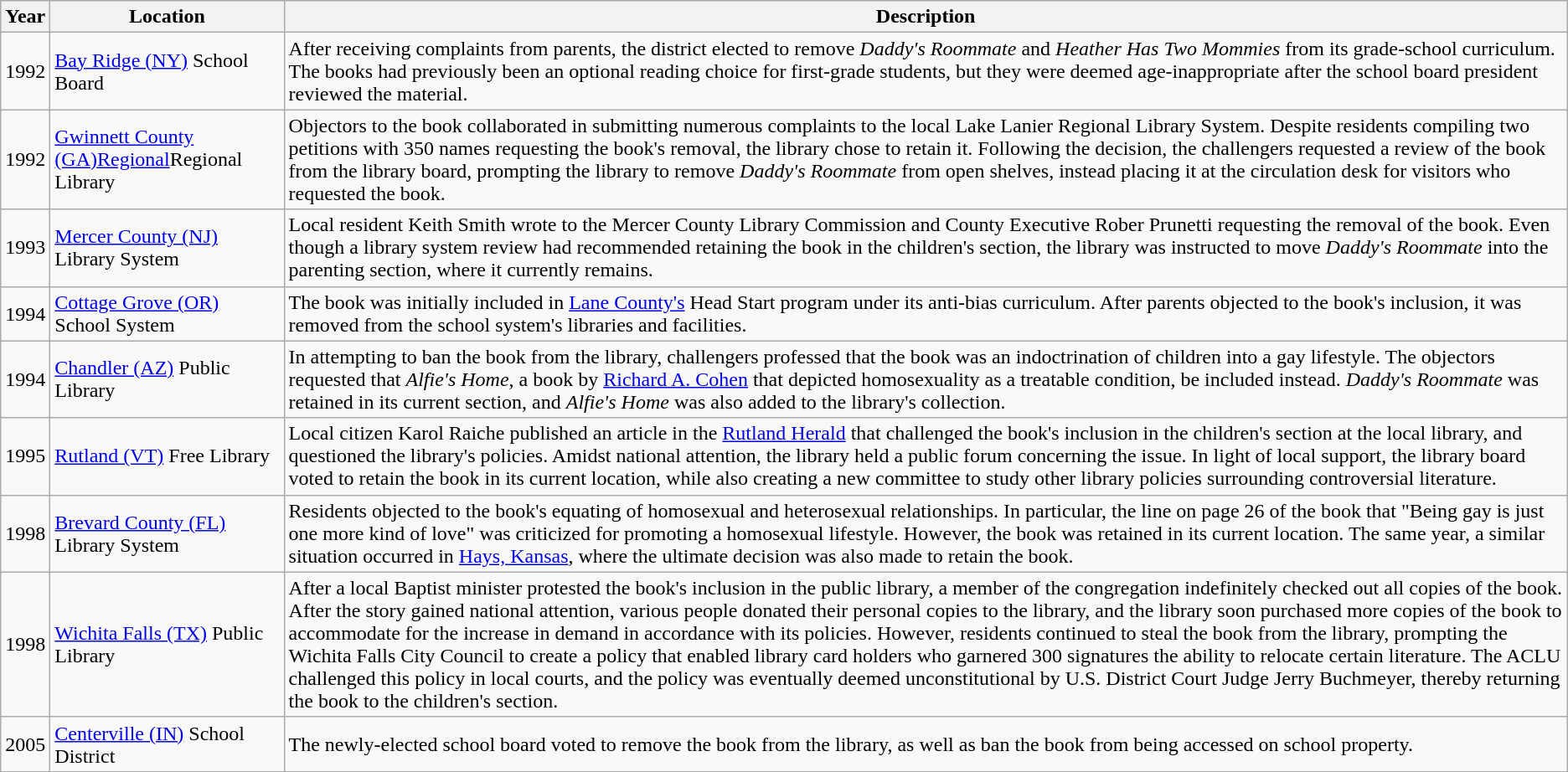<table class="wikitable sortable mw-collapsible">
<tr>
<th>Year</th>
<th>Location</th>
<th>Description</th>
</tr>
<tr>
<td>1992</td>
<td><a href='#'>Bay Ridge (NY)</a> School Board</td>
<td>After receiving complaints from parents, the district elected to remove <em>Daddy's Roommate</em> and <em>Heather Has Two Mommies</em> from its grade-school curriculum. The books had previously been an optional reading choice for first-grade students, but they were deemed age-inappropriate after the school board president reviewed the material.</td>
</tr>
<tr>
<td>1992</td>
<td><a href='#'>Gwinnett County (GA)Regional</a>Regional Library</td>
<td>Objectors to the book collaborated in submitting numerous complaints to the local Lake Lanier Regional Library System. Despite residents compiling two petitions with 350 names requesting the book's removal, the library chose to retain it. Following the decision, the challengers requested a review of the book from the library board, prompting the library to remove <em>Daddy's Roommate</em> from open shelves, instead placing it at the circulation desk for visitors who requested the book.</td>
</tr>
<tr>
<td>1993</td>
<td><a href='#'>Mercer County (NJ)</a> Library System</td>
<td>Local resident Keith Smith wrote to the Mercer County Library Commission and County Executive Rober Prunetti requesting the removal of the book. Even though a library system review had recommended retaining the book in the children's section, the library was instructed to move <em>Daddy's Roommate</em> into the parenting section, where it currently remains.</td>
</tr>
<tr>
<td>1994</td>
<td><a href='#'>Cottage Grove (OR)</a> School System</td>
<td>The book was initially included in <a href='#'>Lane County's</a> Head Start program under its anti-bias curriculum. After parents objected to the book's inclusion, it was removed from the school system's libraries and facilities.</td>
</tr>
<tr>
<td>1994</td>
<td><a href='#'>Chandler (AZ)</a> Public Library</td>
<td>In attempting to ban the book from the library, challengers professed that the book was an indoctrination of children into a gay lifestyle. The objectors requested that <em>Alfie's Home</em>, a book by <a href='#'>Richard A. Cohen</a> that depicted homosexuality as a treatable condition, be included instead. <em>Daddy's Roommate</em> was retained in its current section, and <em>Alfie's Home</em> was also added to the library's collection.</td>
</tr>
<tr>
<td>1995</td>
<td><a href='#'>Rutland (VT)</a> Free Library</td>
<td>Local citizen Karol Raiche published an article in the <a href='#'>Rutland Herald</a> that challenged the book's inclusion in the children's section at the local library, and questioned the library's policies. Amidst national attention, the library held a public forum concerning the issue. In light of local support, the library board voted to retain the book in its current location, while also creating a new committee to study other library policies surrounding controversial literature.</td>
</tr>
<tr>
<td>1998</td>
<td><a href='#'>Brevard County (FL)</a> Library System</td>
<td>Residents objected to the book's equating of homosexual and heterosexual relationships. In particular, the line on page 26 of the book that "Being gay is just one more kind of love" was criticized for promoting a homosexual lifestyle. However, the book was retained in its current location. The same year, a similar situation occurred in <a href='#'>Hays, Kansas</a>, where the ultimate decision was also made to retain the book.</td>
</tr>
<tr>
<td>1998</td>
<td><a href='#'>Wichita Falls (TX)</a> Public Library</td>
<td>After a local Baptist minister protested the book's inclusion in the public library, a member of the congregation indefinitely checked out all copies of the book. After the story gained national attention, various people donated their personal copies to the library, and the library soon purchased more copies of the book to accommodate for the increase in demand in accordance with its policies. However, residents continued to steal the book from the library, prompting the Wichita Falls City Council to create a policy that enabled library card holders who garnered 300 signatures the ability to relocate certain literature. The ACLU challenged this policy in local courts, and the policy was eventually deemed unconstitutional by U.S. District Court Judge Jerry Buchmeyer, thereby returning the book to the children's section.</td>
</tr>
<tr>
<td>2005</td>
<td><a href='#'>Centerville (IN)</a> School District</td>
<td>The newly-elected school board voted to remove the book from the library, as well as ban the book from being accessed on school property.</td>
</tr>
</table>
